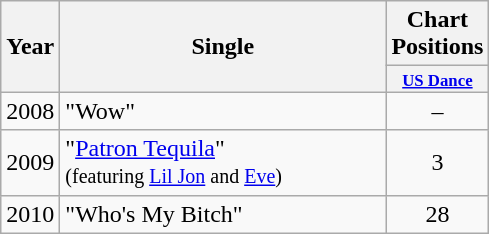<table class="wikitable">
<tr>
<th rowspan=2>Year</th>
<th rowspan=2 width="210">Single</th>
<th colspan=1>Chart Positions</th>
</tr>
<tr>
<th style="width:3em;font-size:70%"><a href='#'>US Dance</a><br></th>
</tr>
<tr>
<td>2008</td>
<td>"Wow"</td>
<td align="center">–</td>
</tr>
<tr>
<td>2009</td>
<td>"<a href='#'>Patron Tequila</a>"<br><small>(featuring <a href='#'>Lil Jon</a> and <a href='#'>Eve</a>)</small></td>
<td align="center">3</td>
</tr>
<tr>
<td>2010</td>
<td>"Who's My Bitch"</td>
<td align="center">28</td>
</tr>
</table>
